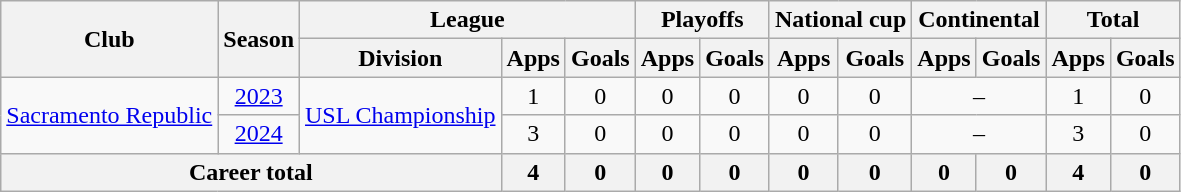<table class="wikitable" style="text-align: center">
<tr>
<th rowspan="2">Club</th>
<th rowspan="2">Season</th>
<th colspan="3">League</th>
<th colspan="2">Playoffs</th>
<th colspan="2">National cup</th>
<th colspan="2">Continental</th>
<th colspan="2">Total</th>
</tr>
<tr>
<th>Division</th>
<th>Apps</th>
<th>Goals</th>
<th>Apps</th>
<th>Goals</th>
<th>Apps</th>
<th>Goals</th>
<th>Apps</th>
<th>Goals</th>
<th>Apps</th>
<th>Goals</th>
</tr>
<tr>
<td rowspan="2"><a href='#'>Sacramento Republic</a></td>
<td><a href='#'>2023</a></td>
<td rowspan="2"><a href='#'>USL Championship</a></td>
<td>1</td>
<td>0</td>
<td>0</td>
<td>0</td>
<td>0</td>
<td>0</td>
<td colspan="2">–</td>
<td>1</td>
<td>0</td>
</tr>
<tr>
<td><a href='#'>2024</a></td>
<td>3</td>
<td>0</td>
<td>0</td>
<td>0</td>
<td>0</td>
<td>0</td>
<td colspan="2">–</td>
<td>3</td>
<td>0</td>
</tr>
<tr>
<th colspan="3"><strong>Career total</strong></th>
<th>4</th>
<th>0</th>
<th>0</th>
<th>0</th>
<th>0</th>
<th>0</th>
<th>0</th>
<th>0</th>
<th>4</th>
<th>0</th>
</tr>
</table>
